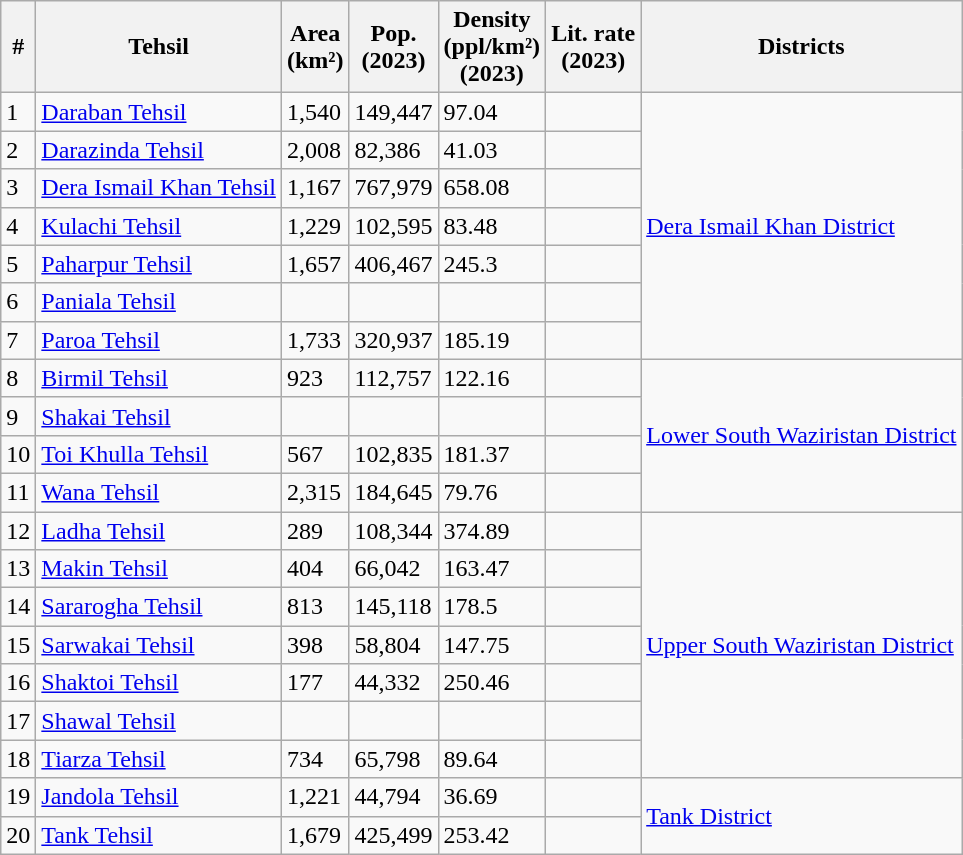<table class="wikitable sortable">
<tr>
<th>#</th>
<th>Tehsil</th>
<th>Area<br>(km²)</th>
<th>Pop.<br>(2023)</th>
<th>Density<br>(ppl/km²)<br>(2023)</th>
<th>Lit. rate<br>(2023)</th>
<th>Districts</th>
</tr>
<tr>
<td>1</td>
<td><a href='#'>Daraban Tehsil</a></td>
<td>1,540</td>
<td>149,447</td>
<td>97.04</td>
<td></td>
<td rowspan="7"><a href='#'>Dera Ismail Khan District</a></td>
</tr>
<tr>
<td>2</td>
<td><a href='#'>Darazinda Tehsil</a></td>
<td>2,008</td>
<td>82,386</td>
<td>41.03</td>
<td></td>
</tr>
<tr>
<td>3</td>
<td><a href='#'>Dera Ismail Khan Tehsil</a></td>
<td>1,167</td>
<td>767,979</td>
<td>658.08</td>
<td></td>
</tr>
<tr>
<td>4</td>
<td><a href='#'>Kulachi Tehsil</a></td>
<td>1,229</td>
<td>102,595</td>
<td>83.48</td>
<td></td>
</tr>
<tr>
<td>5</td>
<td><a href='#'>Paharpur Tehsil</a></td>
<td>1,657</td>
<td>406,467</td>
<td>245.3</td>
<td></td>
</tr>
<tr>
<td>6</td>
<td><a href='#'>Paniala Tehsil</a></td>
<td></td>
<td></td>
<td></td>
<td></td>
</tr>
<tr>
<td>7</td>
<td><a href='#'>Paroa Tehsil</a></td>
<td>1,733</td>
<td>320,937</td>
<td>185.19</td>
<td></td>
</tr>
<tr>
<td>8</td>
<td><a href='#'>Birmil Tehsil</a></td>
<td>923</td>
<td>112,757</td>
<td>122.16</td>
<td></td>
<td rowspan="4"><a href='#'>Lower South Waziristan District</a></td>
</tr>
<tr>
<td>9</td>
<td><a href='#'>Shakai Tehsil</a></td>
<td></td>
<td></td>
<td></td>
<td></td>
</tr>
<tr>
<td>10</td>
<td><a href='#'>Toi Khulla Tehsil</a></td>
<td>567</td>
<td>102,835</td>
<td>181.37</td>
<td></td>
</tr>
<tr>
<td>11</td>
<td><a href='#'>Wana Tehsil</a></td>
<td>2,315</td>
<td>184,645</td>
<td>79.76</td>
<td></td>
</tr>
<tr>
<td>12</td>
<td><a href='#'>Ladha Tehsil</a></td>
<td>289</td>
<td>108,344</td>
<td>374.89</td>
<td></td>
<td rowspan="7"><a href='#'>Upper South Waziristan District</a></td>
</tr>
<tr>
<td>13</td>
<td><a href='#'>Makin Tehsil</a></td>
<td>404</td>
<td>66,042</td>
<td>163.47</td>
<td></td>
</tr>
<tr>
<td>14</td>
<td><a href='#'>Sararogha Tehsil</a></td>
<td>813</td>
<td>145,118</td>
<td>178.5</td>
<td></td>
</tr>
<tr>
<td>15</td>
<td><a href='#'>Sarwakai Tehsil</a></td>
<td>398</td>
<td>58,804</td>
<td>147.75</td>
<td></td>
</tr>
<tr>
<td>16</td>
<td><a href='#'>Shaktoi Tehsil</a></td>
<td>177</td>
<td>44,332</td>
<td>250.46</td>
<td></td>
</tr>
<tr>
<td>17</td>
<td><a href='#'>Shawal Tehsil</a></td>
<td></td>
<td></td>
<td></td>
<td></td>
</tr>
<tr>
<td>18</td>
<td><a href='#'>Tiarza Tehsil</a></td>
<td>734</td>
<td>65,798</td>
<td>89.64</td>
<td></td>
</tr>
<tr>
<td>19</td>
<td><a href='#'>Jandola Tehsil</a></td>
<td>1,221</td>
<td>44,794</td>
<td>36.69</td>
<td></td>
<td rowspan="2"><a href='#'>Tank District</a></td>
</tr>
<tr>
<td>20</td>
<td><a href='#'>Tank Tehsil</a></td>
<td>1,679</td>
<td>425,499</td>
<td>253.42</td>
<td></td>
</tr>
</table>
